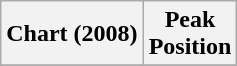<table class="wikitable sortable">
<tr>
<th align="left">Chart (2008)</th>
<th align="center">Peak<br>Position</th>
</tr>
<tr>
</tr>
</table>
